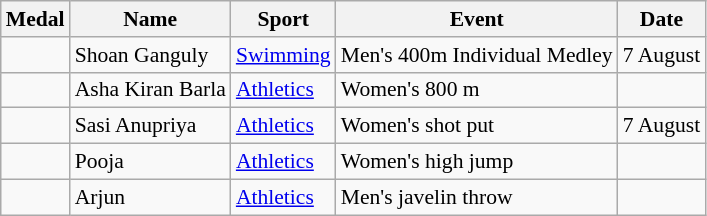<table class="wikitable sortable" style="font-size:90%">
<tr>
<th>Medal</th>
<th>Name</th>
<th>Sport</th>
<th>Event</th>
<th>Date</th>
</tr>
<tr>
<td></td>
<td>Shoan Ganguly</td>
<td><a href='#'>Swimming</a></td>
<td>Men's 400m Individual Medley</td>
<td>7 August</td>
</tr>
<tr>
<td></td>
<td>Asha Kiran Barla</td>
<td><a href='#'>Athletics</a></td>
<td>Women's 800 m</td>
<td></td>
</tr>
<tr>
<td></td>
<td>Sasi Anupriya</td>
<td><a href='#'>Athletics</a></td>
<td>Women's shot put</td>
<td>7 August</td>
</tr>
<tr>
<td></td>
<td>Pooja</td>
<td><a href='#'>Athletics</a></td>
<td>Women's high jump</td>
<td></td>
</tr>
<tr>
<td></td>
<td>Arjun</td>
<td><a href='#'>Athletics</a></td>
<td>Men's javelin throw</td>
<td></td>
</tr>
</table>
